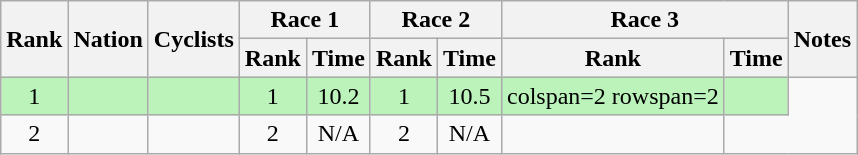<table class="wikitable sortable" style="text-align:center">
<tr>
<th rowspan=2>Rank</th>
<th rowspan=2>Nation</th>
<th rowspan=2>Cyclists</th>
<th colspan=2>Race 1</th>
<th colspan=2>Race 2</th>
<th colspan=2>Race 3</th>
<th rowspan=2>Notes</th>
</tr>
<tr>
<th>Rank</th>
<th>Time</th>
<th>Rank</th>
<th>Time</th>
<th>Rank</th>
<th>Time</th>
</tr>
<tr bgcolor=bbf3bb>
<td>1</td>
<td align=left></td>
<td align=left></td>
<td>1</td>
<td>10.2</td>
<td>1</td>
<td>10.5</td>
<td>colspan=2 rowspan=2 </td>
<td></td>
</tr>
<tr>
<td>2</td>
<td align=left></td>
<td align=left></td>
<td>2</td>
<td>N/A</td>
<td>2</td>
<td>N/A</td>
<td></td>
</tr>
</table>
